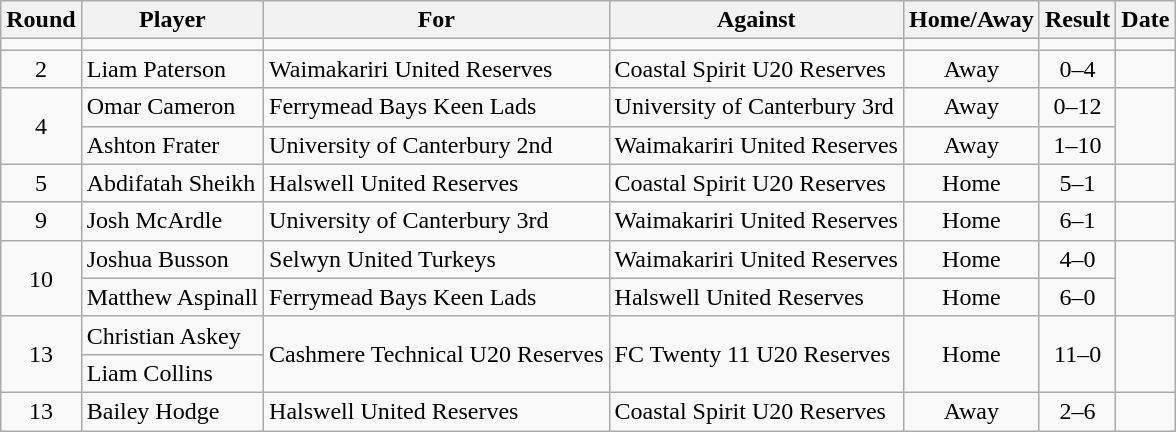<table class="wikitable">
<tr>
<th>Round</th>
<th>Player</th>
<th>For</th>
<th>Against</th>
<th>Home/Away</th>
<th style="text-align:center">Result</th>
<th>Date</th>
</tr>
<tr>
<td style="text-align:center"></td>
<td></td>
<td></td>
<td></td>
<td style="text-align:center"></td>
<td style="text-align:center"></td>
<td></td>
</tr>
<tr>
<td style="text-align:center">2</td>
<td>Liam Paterson</td>
<td>Waimakariri United Reserves</td>
<td>Coastal Spirit U20 Reserves</td>
<td style="text-align:center">Away</td>
<td style="text-align:center">0–4</td>
<td></td>
</tr>
<tr>
<td style="text-align:center" rowspan=2>4</td>
<td>Omar Cameron</td>
<td>Ferrymead Bays Keen Lads</td>
<td>University of Canterbury 3rd</td>
<td style="text-align:center">Away</td>
<td style="text-align:center">0–12</td>
<td rowspan=2></td>
</tr>
<tr>
<td>Ashton Frater</td>
<td>University of Canterbury 2nd</td>
<td>Waimakariri United Reserves</td>
<td style="text-align:center">Away</td>
<td style="text-align:center">1–10</td>
</tr>
<tr>
<td style="text-align:center">5</td>
<td>Abdifatah Sheikh</td>
<td>Halswell United Reserves</td>
<td>Coastal Spirit U20 Reserves</td>
<td style="text-align:center">Home</td>
<td style="text-align:center">5–1</td>
<td></td>
</tr>
<tr>
<td style="text-align:center">9</td>
<td>Josh McArdle</td>
<td>University of Canterbury 3rd</td>
<td>Waimakariri United Reserves</td>
<td style="text-align:center">Home</td>
<td style="text-align:center">6–1</td>
<td></td>
</tr>
<tr>
<td style="text-align:center" rowspan=2>10</td>
<td>Joshua Busson</td>
<td>Selwyn United Turkeys</td>
<td>Waimakariri United Reserves</td>
<td style="text-align:center">Home</td>
<td style="text-align:center">4–0</td>
<td rowspan=2></td>
</tr>
<tr>
<td>Matthew Aspinall</td>
<td>Ferrymead Bays Keen Lads</td>
<td>Halswell United Reserves</td>
<td style="text-align:center">Home</td>
<td style="text-align:center">6–0</td>
</tr>
<tr>
<td style="text-align:center" rowspan=2>13</td>
<td>Christian Askey</td>
<td rowspan=2>Cashmere Technical U20 Reserves</td>
<td rowspan=2>FC Twenty 11 U20 Reserves</td>
<td style="text-align:center" rowspan=2>Home</td>
<td style="text-align:center" rowspan=2>11–0</td>
<td rowspan=2></td>
</tr>
<tr>
<td>Liam Collins</td>
</tr>
<tr>
<td style="text-align:center">13</td>
<td>Bailey Hodge</td>
<td>Halswell United Reserves</td>
<td>Coastal Spirit U20 Reserves</td>
<td style="text-align:center">Away</td>
<td style="text-align:center">2–6</td>
<td></td>
</tr>
</table>
